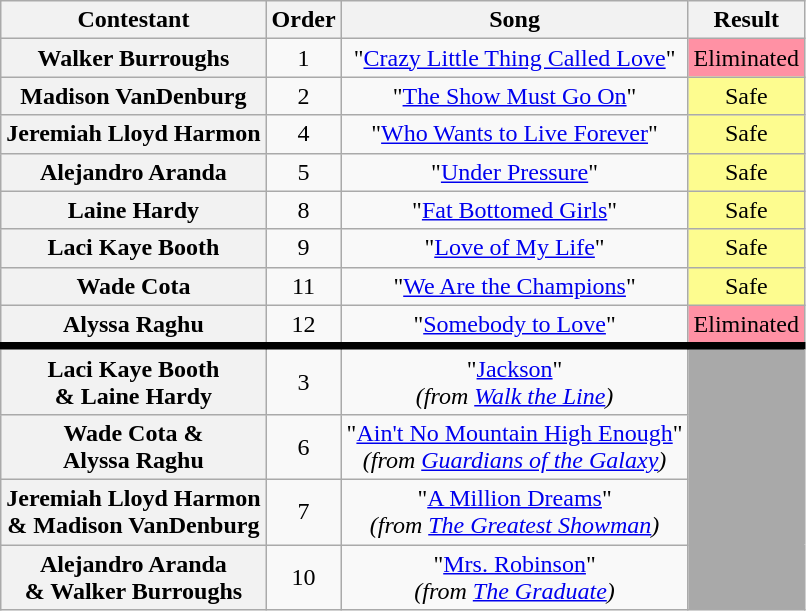<table class="wikitable unsortable" style="text-align:center;">
<tr>
<th scope="col">Contestant</th>
<th scope="col">Order</th>
<th scope="col">Song</th>
<th scope="col">Result</th>
</tr>
<tr>
<th scope="row">Walker Burroughs</th>
<td>1</td>
<td>"<a href='#'>Crazy Little Thing Called Love</a>"</td>
<td style="background:#FF91A4;">Eliminated</td>
</tr>
<tr>
<th scope="row">Madison VanDenburg</th>
<td>2</td>
<td>"<a href='#'>The Show Must Go On</a>"</td>
<td style="background:#FDFC8F;">Safe</td>
</tr>
<tr>
<th scope="row">Jeremiah Lloyd Harmon</th>
<td>4</td>
<td>"<a href='#'>Who Wants to Live Forever</a>"</td>
<td style="background:#FDFC8F;">Safe</td>
</tr>
<tr>
<th scope="row">Alejandro Aranda</th>
<td>5</td>
<td>"<a href='#'>Under Pressure</a>"</td>
<td style="background:#FDFC8F;">Safe</td>
</tr>
<tr>
<th scope="row">Laine Hardy</th>
<td>8</td>
<td>"<a href='#'>Fat Bottomed Girls</a>"</td>
<td style="background:#FDFC8F;">Safe</td>
</tr>
<tr>
<th scope="row">Laci Kaye Booth</th>
<td>9</td>
<td>"<a href='#'>Love of My Life</a>"</td>
<td style="background:#FDFC8F;">Safe</td>
</tr>
<tr>
<th scope="row">Wade Cota</th>
<td>11</td>
<td>"<a href='#'>We Are the Champions</a>"</td>
<td style="background:#FDFC8F;">Safe</td>
</tr>
<tr>
<th scope="row">Alyssa Raghu</th>
<td>12</td>
<td>"<a href='#'>Somebody to Love</a>"</td>
<td style="background:#FF91A4;">Eliminated</td>
</tr>
<tr style="border-top:5px solid">
<th scope="row">Laci Kaye Booth<br>& Laine Hardy</th>
<td>3</td>
<td>"<a href='#'>Jackson</a>"<br><em>(from <a href='#'>Walk the Line</a>)</em></td>
<td rowspan="4" bgcolor="darkgray"></td>
</tr>
<tr>
<th scope="row">Wade Cota &<br>Alyssa Raghu</th>
<td>6</td>
<td>"<a href='#'>Ain't No Mountain High Enough</a>"<br><em>(from <a href='#'>Guardians of the Galaxy</a>)</em></td>
</tr>
<tr>
<th scope="row">Jeremiah Lloyd Harmon<br>& Madison VanDenburg</th>
<td>7</td>
<td>"<a href='#'>A Million Dreams</a>"<br><em>(from <a href='#'>The Greatest Showman</a>)</em></td>
</tr>
<tr>
<th scope="row">Alejandro Aranda<br>& Walker Burroughs</th>
<td>10</td>
<td>"<a href='#'>Mrs. Robinson</a>"<br><em>(from <a href='#'>The Graduate</a>)</em></td>
</tr>
</table>
